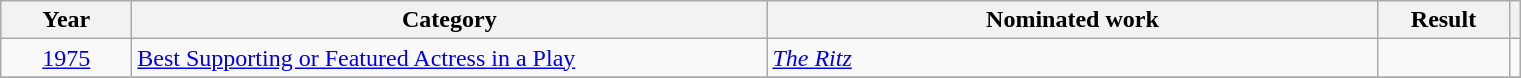<table class=wikitable>
<tr>
<th scope="col" style="width:5em;">Year</th>
<th scope="col" style="width:26em;">Category</th>
<th scope="col" style="width:25em;">Nominated work</th>
<th scope="col" style="width:5em;">Result</th>
<th></th>
</tr>
<tr>
<td style="text-align:center;"><a href='#'>1975</a></td>
<td><a href='#'>Best Supporting or Featured Actress in a Play</a></td>
<td><em><a href='#'>The Ritz</a></em></td>
<td></td>
<td style="text-align:center;"></td>
</tr>
<tr>
</tr>
</table>
